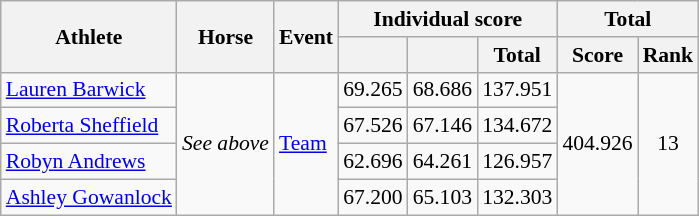<table class=wikitable style="font-size:90%">
<tr>
<th rowspan="2">Athlete</th>
<th rowspan="2">Horse</th>
<th rowspan="2">Event</th>
<th colspan="3">Individual score</th>
<th colspan="2">Total</th>
</tr>
<tr>
<th></th>
<th></th>
<th>Total</th>
<th>Score</th>
<th>Rank</th>
</tr>
<tr>
<td><a href='#'>Lauren Barwick</a></td>
<td rowspan=4><em>See above</em></td>
<td rowspan=4><a href='#'>Team</a></td>
<td align="center">69.265</td>
<td align="center">68.686</td>
<td align="center">137.951</td>
<td align="center" rowspan="4">404.926</td>
<td align="center" rowspan="4">13</td>
</tr>
<tr>
<td><a href='#'>Roberta Sheffield</a></td>
<td align="center">67.526</td>
<td align="center">67.146</td>
<td align="center">134.672</td>
</tr>
<tr>
<td><a href='#'>Robyn Andrews</a></td>
<td align="center">62.696</td>
<td align="center">64.261</td>
<td align="center">126.957</td>
</tr>
<tr>
<td><a href='#'>Ashley Gowanlock</a></td>
<td align="center">67.200</td>
<td align="center">65.103</td>
<td align="center">132.303</td>
</tr>
</table>
